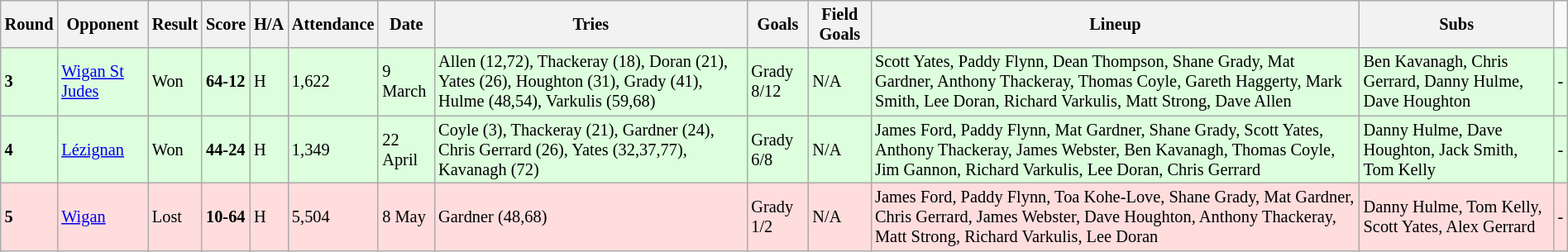<table class="wikitable" style="font-size:85%;" width="100%">
<tr>
<th>Round</th>
<th>Opponent</th>
<th>Result</th>
<th>Score</th>
<th>H/A</th>
<th>Attendance</th>
<th>Date</th>
<th>Tries</th>
<th>Goals</th>
<th>Field Goals</th>
<th>Lineup</th>
<th>Subs</th>
</tr>
<tr bgcolor="#ddffdd">
<td><strong>3</strong></td>
<td><a href='#'>Wigan St Judes</a></td>
<td>Won</td>
<td><strong>64-12</strong></td>
<td>H</td>
<td>1,622</td>
<td>9 March</td>
<td>Allen (12,72), Thackeray (18), Doran (21), Yates (26), Houghton (31), Grady (41), Hulme (48,54), Varkulis (59,68)</td>
<td>Grady 8/12</td>
<td>N/A</td>
<td>Scott Yates, Paddy Flynn, Dean Thompson, Shane Grady, Mat Gardner, Anthony Thackeray, Thomas Coyle, Gareth Haggerty, Mark Smith, Lee Doran, Richard Varkulis, Matt Strong, Dave Allen</td>
<td>Ben Kavanagh, Chris Gerrard, Danny Hulme, Dave Houghton</td>
<td>-</td>
</tr>
<tr bgcolor="#ddffdd">
<td><strong>4</strong></td>
<td><a href='#'>Lézignan</a></td>
<td>Won</td>
<td><strong>44-24</strong></td>
<td>H</td>
<td>1,349</td>
<td>22 April</td>
<td>Coyle (3), Thackeray (21), Gardner (24), Chris Gerrard (26), Yates (32,37,77), Kavanagh (72)</td>
<td>Grady 6/8</td>
<td>N/A</td>
<td>James Ford, Paddy Flynn, Mat Gardner, Shane Grady, Scott Yates, Anthony Thackeray, James Webster, Ben Kavanagh, Thomas Coyle, Jim Gannon, Richard Varkulis, Lee Doran, Chris Gerrard</td>
<td>Danny Hulme, Dave Houghton, Jack Smith, Tom Kelly</td>
<td>-</td>
</tr>
<tr style="background:#ffdddd;" width=20 | >
<td><strong>5</strong></td>
<td><a href='#'>Wigan</a></td>
<td>Lost</td>
<td><strong>10-64</strong></td>
<td>H</td>
<td>5,504</td>
<td>8 May</td>
<td>Gardner (48,68)</td>
<td>Grady 1/2</td>
<td>N/A</td>
<td>James Ford, Paddy Flynn, Toa Kohe-Love, Shane Grady, Mat Gardner, Chris Gerrard, James Webster, Dave Houghton, Anthony Thackeray, Matt Strong, Richard Varkulis, Lee Doran</td>
<td>Danny Hulme, Tom Kelly, Scott Yates, Alex Gerrard</td>
<td>-</td>
</tr>
</table>
